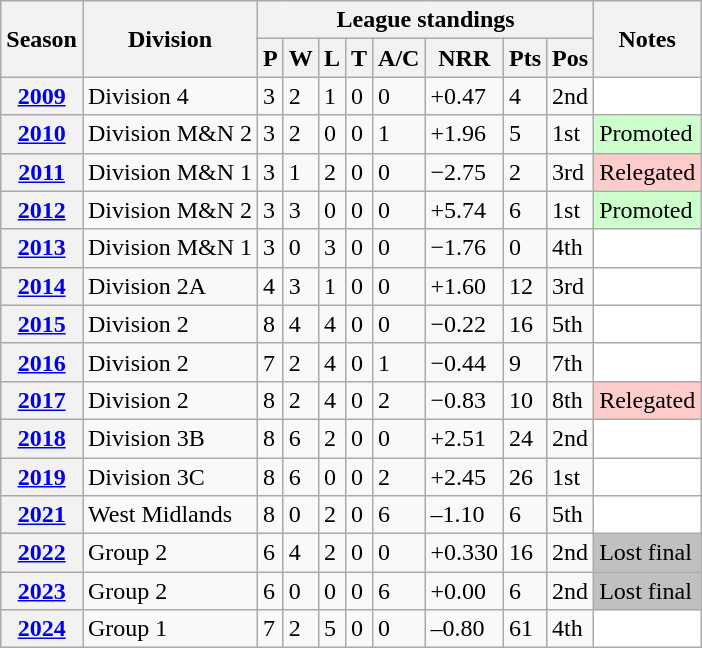<table class="wikitable sortable">
<tr>
<th scope="col" rowspan="2">Season</th>
<th scope="col" rowspan="2">Division</th>
<th scope="col" colspan="8">League standings</th>
<th scope="col" rowspan="2">Notes</th>
</tr>
<tr>
<th scope="col">P</th>
<th scope="col">W</th>
<th scope="col">L</th>
<th scope="col">T</th>
<th scope="col">A/C</th>
<th scope="col">NRR</th>
<th scope="col">Pts</th>
<th scope="col">Pos</th>
</tr>
<tr>
<th scope="row"><a href='#'>2009</a></th>
<td>Division 4</td>
<td>3</td>
<td>2</td>
<td>1</td>
<td>0</td>
<td>0</td>
<td>+0.47</td>
<td>4</td>
<td>2nd</td>
<td style="background: white;"></td>
</tr>
<tr>
<th scope="row"><a href='#'>2010</a></th>
<td>Division M&N 2</td>
<td>3</td>
<td>2</td>
<td>0</td>
<td>0</td>
<td>1</td>
<td>+1.96</td>
<td>5</td>
<td>1st</td>
<td style="background: #cfc;">Promoted</td>
</tr>
<tr>
<th scope="row"><a href='#'>2011</a></th>
<td>Division M&N 1</td>
<td>3</td>
<td>1</td>
<td>2</td>
<td>0</td>
<td>0</td>
<td>−2.75</td>
<td>2</td>
<td>3rd</td>
<td style="background: #ffcccc;">Relegated</td>
</tr>
<tr>
<th scope="row"><a href='#'>2012</a></th>
<td>Division M&N 2</td>
<td>3</td>
<td>3</td>
<td>0</td>
<td>0</td>
<td>0</td>
<td>+5.74</td>
<td>6</td>
<td>1st</td>
<td style="background: #cfc;">Promoted</td>
</tr>
<tr>
<th scope="row"><a href='#'>2013</a></th>
<td>Division M&N 1</td>
<td>3</td>
<td>0</td>
<td>3</td>
<td>0</td>
<td>0</td>
<td>−1.76</td>
<td>0</td>
<td>4th</td>
<td style="background: white;"></td>
</tr>
<tr>
<th scope="row"><a href='#'>2014</a></th>
<td>Division 2A</td>
<td>4</td>
<td>3</td>
<td>1</td>
<td>0</td>
<td>0</td>
<td>+1.60</td>
<td>12</td>
<td>3rd</td>
<td style="background: white;"></td>
</tr>
<tr>
<th scope="row"><a href='#'>2015</a></th>
<td>Division 2</td>
<td>8</td>
<td>4</td>
<td>4</td>
<td>0</td>
<td>0</td>
<td>−0.22</td>
<td>16</td>
<td>5th</td>
<td style="background: white;"></td>
</tr>
<tr>
<th scope="row"><a href='#'>2016</a></th>
<td>Division 2</td>
<td>7</td>
<td>2</td>
<td>4</td>
<td>0</td>
<td>1</td>
<td>−0.44</td>
<td>9</td>
<td>7th</td>
<td style="background: white;"></td>
</tr>
<tr>
<th scope="row"><a href='#'>2017</a></th>
<td>Division 2</td>
<td>8</td>
<td>2</td>
<td>4</td>
<td>0</td>
<td>2</td>
<td>−0.83</td>
<td>10</td>
<td>8th</td>
<td style="background: #ffcccc;">Relegated</td>
</tr>
<tr>
<th scope="row"><a href='#'>2018</a></th>
<td>Division 3B</td>
<td>8</td>
<td>6</td>
<td>2</td>
<td>0</td>
<td>0</td>
<td>+2.51</td>
<td>24</td>
<td>2nd</td>
<td style="background: white;"></td>
</tr>
<tr>
<th scope="row"><a href='#'>2019</a></th>
<td>Division 3C</td>
<td>8</td>
<td>6</td>
<td>0</td>
<td>0</td>
<td>2</td>
<td>+2.45</td>
<td>26</td>
<td>1st</td>
<td style="background: white;"></td>
</tr>
<tr>
<th scope="row"><a href='#'>2021</a></th>
<td>West Midlands</td>
<td>8</td>
<td>0</td>
<td>2</td>
<td>0</td>
<td>6</td>
<td>–1.10</td>
<td>6</td>
<td>5th</td>
<td style="background: white;"></td>
</tr>
<tr>
<th scope="row"><a href='#'>2022</a></th>
<td>Group 2</td>
<td>6</td>
<td>4</td>
<td>2</td>
<td>0</td>
<td>0</td>
<td>+0.330</td>
<td>16</td>
<td>2nd</td>
<td style="background: silver;">Lost final</td>
</tr>
<tr>
<th scope="row"><a href='#'>2023</a></th>
<td>Group 2</td>
<td>6</td>
<td>0</td>
<td>0</td>
<td>0</td>
<td>6</td>
<td>+0.00</td>
<td>6</td>
<td>2nd</td>
<td style="background: silver;">Lost final</td>
</tr>
<tr>
<th scope="row"><a href='#'>2024</a></th>
<td>Group 1</td>
<td>7</td>
<td>2</td>
<td>5</td>
<td>0</td>
<td>0</td>
<td>–0.80</td>
<td>61</td>
<td>4th</td>
<td style="background: white;"></td>
</tr>
</table>
